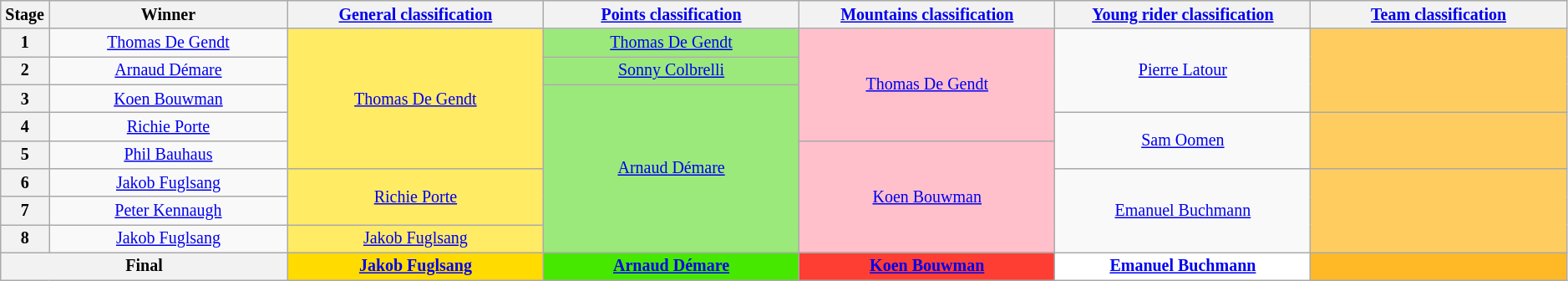<table class="wikitable" style="text-align: center; font-size:smaller;">
<tr style="background:#efefef;">
<th scope="col" style="width:1%;">Stage</th>
<th scope="col" style="width:14%;">Winner</th>
<th scope="col" style="width:15%;"><a href='#'>General classification</a><br></th>
<th scope="col" style="width:15%;"><a href='#'>Points classification</a><br></th>
<th scope="col" style="width:15%;"><a href='#'>Mountains classification</a><br></th>
<th scope="col" style="width:15%;"><a href='#'>Young rider classification</a><br></th>
<th scope="col" style="width:15%;"><a href='#'>Team classification</a><br></th>
</tr>
<tr>
<th scope="row">1</th>
<td><a href='#'>Thomas De Gendt</a></td>
<td style="background:#FFEB64;" rowspan=5><a href='#'>Thomas De Gendt</a></td>
<td style="background:#9CE97B;"><a href='#'>Thomas De Gendt</a></td>
<td style="background:pink" rowspan=4><a href='#'>Thomas De Gendt</a></td>
<td style="background:offwhite;" rowspan=3><a href='#'>Pierre Latour</a></td>
<td style="background:#FFCD5F;" rowspan=3></td>
</tr>
<tr>
<th scope="row">2</th>
<td><a href='#'>Arnaud Démare</a></td>
<td style="background:#9CE97B;"><a href='#'>Sonny Colbrelli</a></td>
</tr>
<tr>
<th scope="row">3</th>
<td><a href='#'>Koen Bouwman</a></td>
<td style="background:#9CE97B;" rowspan=6><a href='#'>Arnaud Démare</a></td>
</tr>
<tr>
<th scope="row">4</th>
<td><a href='#'>Richie Porte</a></td>
<td style="background:offwhite;" rowspan=2><a href='#'>Sam Oomen</a></td>
<td style="background:#FFCD5F;" rowspan=2></td>
</tr>
<tr>
<th scope="row">5</th>
<td><a href='#'>Phil Bauhaus</a></td>
<td style="background:pink" rowspan=4><a href='#'>Koen Bouwman</a></td>
</tr>
<tr>
<th scope="row">6</th>
<td><a href='#'>Jakob Fuglsang</a></td>
<td style="background:#FFEB64;" rowspan=2><a href='#'>Richie Porte</a></td>
<td style="background:offwhite;" rowspan=3><a href='#'>Emanuel Buchmann</a></td>
<td style="background:#FFCD5F;" rowspan=3></td>
</tr>
<tr>
<th scope="row">7</th>
<td><a href='#'>Peter Kennaugh</a></td>
</tr>
<tr>
<th scope="row">8</th>
<td><a href='#'>Jakob Fuglsang</a></td>
<td style="background:#FFEB64;"><a href='#'>Jakob Fuglsang</a></td>
</tr>
<tr>
<th scope="row" colspan="2">Final</th>
<th style="background:#FFDB00;"><a href='#'>Jakob Fuglsang</a></th>
<th style="background:#46E800;"><a href='#'>Arnaud Démare</a></th>
<th style="background:#FF3E33;"><a href='#'>Koen Bouwman</a></th>
<th style="background:white;"><a href='#'>Emanuel Buchmann</a></th>
<th style="background:#FFB927;"></th>
</tr>
</table>
